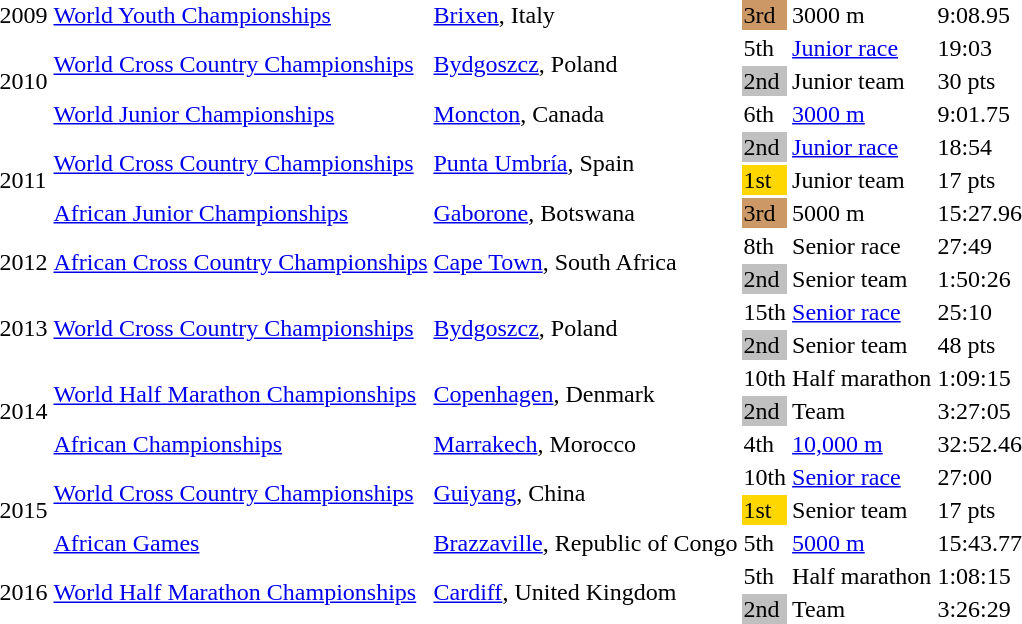<table>
<tr>
<td>2009</td>
<td><a href='#'>World Youth Championships</a></td>
<td><a href='#'>Brixen</a>, Italy</td>
<td bgcolor=cc9966>3rd</td>
<td>3000 m</td>
<td>9:08.95</td>
</tr>
<tr>
<td rowspan=3>2010</td>
<td rowspan=2><a href='#'>World Cross Country Championships</a></td>
<td rowspan=2><a href='#'>Bydgoszcz</a>, Poland</td>
<td>5th</td>
<td><a href='#'>Junior race</a></td>
<td>19:03</td>
</tr>
<tr>
<td bgcolor=silver>2nd</td>
<td>Junior team</td>
<td>30 pts</td>
</tr>
<tr>
<td><a href='#'>World Junior Championships</a></td>
<td><a href='#'>Moncton</a>, Canada</td>
<td>6th</td>
<td><a href='#'>3000 m</a></td>
<td>9:01.75</td>
</tr>
<tr>
<td rowspan=3>2011</td>
<td rowspan=2><a href='#'>World Cross Country Championships</a></td>
<td rowspan=2><a href='#'>Punta Umbría</a>, Spain</td>
<td bgcolor=silver>2nd</td>
<td><a href='#'>Junior race</a></td>
<td>18:54</td>
</tr>
<tr>
<td bgcolor=gold>1st</td>
<td>Junior team</td>
<td>17 pts</td>
</tr>
<tr>
<td><a href='#'>African Junior Championships</a></td>
<td><a href='#'>Gaborone</a>, Botswana</td>
<td bgcolor=cc9966>3rd</td>
<td>5000 m</td>
<td>15:27.96</td>
</tr>
<tr>
<td rowspan=2>2012</td>
<td rowspan=2><a href='#'>African Cross Country Championships</a></td>
<td rowspan=2><a href='#'>Cape Town</a>, South Africa</td>
<td>8th</td>
<td>Senior race</td>
<td>27:49</td>
</tr>
<tr>
<td bgcolor=silver>2nd</td>
<td>Senior team</td>
<td>1:50:26</td>
</tr>
<tr>
<td rowspan=2>2013</td>
<td rowspan=2><a href='#'>World Cross Country Championships</a></td>
<td rowspan=2><a href='#'>Bydgoszcz</a>, Poland</td>
<td>15th</td>
<td><a href='#'>Senior race</a></td>
<td>25:10</td>
</tr>
<tr>
<td bgcolor=silver>2nd</td>
<td>Senior team</td>
<td>48 pts</td>
</tr>
<tr>
<td rowspan=3>2014</td>
<td rowspan=2><a href='#'>World Half Marathon Championships</a></td>
<td rowspan=2><a href='#'>Copenhagen</a>, Denmark</td>
<td>10th</td>
<td>Half marathon</td>
<td>1:09:15</td>
</tr>
<tr>
<td bgcolor=silver>2nd</td>
<td>Team</td>
<td>3:27:05</td>
</tr>
<tr>
<td><a href='#'>African Championships</a></td>
<td><a href='#'>Marrakech</a>, Morocco</td>
<td>4th</td>
<td><a href='#'>10,000 m</a></td>
<td>32:52.46</td>
</tr>
<tr>
<td rowspan=3>2015</td>
<td rowspan=2><a href='#'>World Cross Country Championships</a></td>
<td rowspan=2><a href='#'>Guiyang</a>, China</td>
<td>10th</td>
<td><a href='#'>Senior race</a></td>
<td>27:00</td>
</tr>
<tr>
<td bgcolor=gold>1st</td>
<td>Senior team</td>
<td>17 pts</td>
</tr>
<tr>
<td><a href='#'>African Games</a></td>
<td><a href='#'>Brazzaville</a>, Republic of Congo</td>
<td>5th</td>
<td><a href='#'>5000 m</a></td>
<td>15:43.77</td>
</tr>
<tr>
<td rowspan=2>2016</td>
<td rowspan=2><a href='#'>World Half Marathon Championships</a></td>
<td rowspan=2><a href='#'>Cardiff</a>, United Kingdom</td>
<td>5th</td>
<td>Half marathon</td>
<td>1:08:15</td>
</tr>
<tr>
<td bgcolor=silver>2nd</td>
<td>Team</td>
<td>3:26:29</td>
</tr>
</table>
